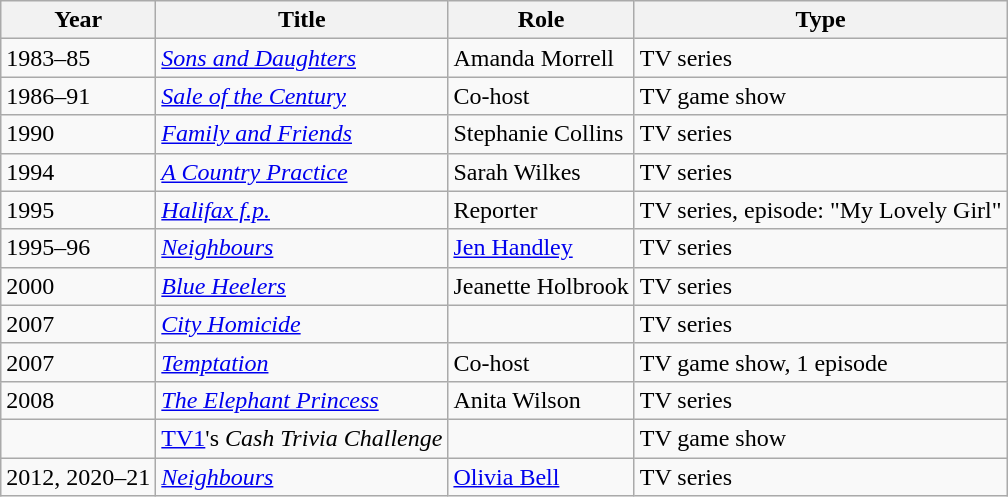<table class="wikitable">
<tr>
<th>Year</th>
<th>Title</th>
<th>Role</th>
<th>Type</th>
</tr>
<tr>
<td>1983–85</td>
<td><em><a href='#'>Sons and Daughters</a></em></td>
<td>Amanda Morrell</td>
<td>TV series</td>
</tr>
<tr>
<td>1986–91</td>
<td><em><a href='#'>Sale of the Century</a></em></td>
<td>Co-host</td>
<td>TV game show</td>
</tr>
<tr>
<td>1990</td>
<td><em><a href='#'>Family and Friends</a></em></td>
<td>Stephanie Collins</td>
<td>TV series</td>
</tr>
<tr>
<td>1994</td>
<td><em><a href='#'>A Country Practice</a></em></td>
<td>Sarah Wilkes</td>
<td>TV series</td>
</tr>
<tr>
<td>1995</td>
<td><em><a href='#'>Halifax f.p.</a></em></td>
<td>Reporter</td>
<td>TV series, episode: "My Lovely Girl"</td>
</tr>
<tr>
<td>1995–96</td>
<td><em><a href='#'>Neighbours</a></em></td>
<td><a href='#'>Jen Handley</a></td>
<td>TV series</td>
</tr>
<tr>
<td>2000</td>
<td><em><a href='#'>Blue Heelers</a></em></td>
<td>Jeanette Holbrook</td>
<td>TV series</td>
</tr>
<tr>
<td>2007</td>
<td><em><a href='#'>City Homicide</a></em></td>
<td></td>
<td>TV series</td>
</tr>
<tr>
<td>2007</td>
<td><em><a href='#'>Temptation</a></em></td>
<td>Co-host</td>
<td>TV game show, 1 episode</td>
</tr>
<tr>
<td>2008</td>
<td><em><a href='#'>The Elephant Princess</a></em></td>
<td>Anita Wilson</td>
<td>TV series</td>
</tr>
<tr>
<td></td>
<td><a href='#'>TV1</a>'s <em>Cash Trivia Challenge</em></td>
<td></td>
<td>TV game show</td>
</tr>
<tr>
<td>2012, 2020–21</td>
<td><em><a href='#'>Neighbours</a></em></td>
<td><a href='#'>Olivia Bell</a></td>
<td>TV series</td>
</tr>
</table>
